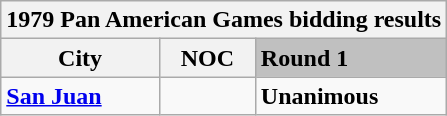<table class="wikitable">
<tr>
<th colspan="7">1979 Pan American Games bidding results</th>
</tr>
<tr>
<th>City</th>
<th>NOC</th>
<td bgcolor="silver"><strong>Round 1</strong></td>
</tr>
<tr>
<td><strong><a href='#'>San Juan</a></strong></td>
<td><strong></strong></td>
<td><strong>Unanimous</strong></td>
</tr>
</table>
